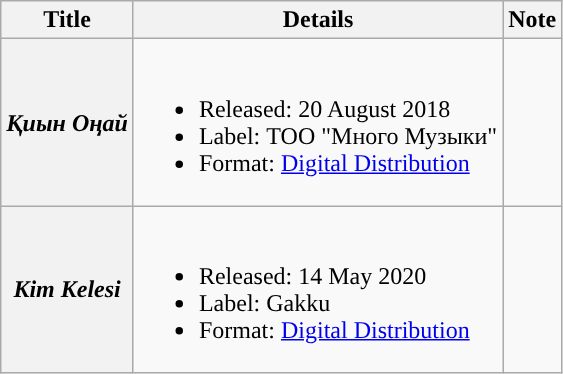<table class="wikitable" style="font-size: 100%">
<tr>
<th>Title</th>
<th>Details</th>
<th>Note</th>
</tr>
<tr>
<th scope="row"><strong><em>Қиын Оңай</em></strong></th>
<td><br><ul><li>Released: 20 August 2018</li><li>Label: ТОО "Много Музыки"</li><li>Format: <a href='#'>Digital Distribution</a></li></ul></td>
<td></td>
</tr>
<tr>
<th scope="row"><strong><em>Kim Kelesi</em></strong></th>
<td><br><ul><li>Released: 14 May 2020</li><li>Label: Gakku</li><li>Format: <a href='#'>Digital Distribution</a></li></ul></td>
<td></td>
</tr>
</table>
